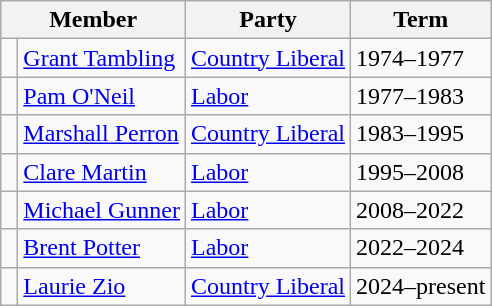<table class="wikitable">
<tr>
<th colspan="2">Member</th>
<th>Party</th>
<th>Term</th>
</tr>
<tr>
<td> </td>
<td><a href='#'>Grant Tambling</a></td>
<td><a href='#'>Country Liberal</a></td>
<td>1974–1977</td>
</tr>
<tr>
<td> </td>
<td><a href='#'>Pam O'Neil</a></td>
<td><a href='#'>Labor</a></td>
<td>1977–1983</td>
</tr>
<tr>
<td> </td>
<td><a href='#'>Marshall Perron</a></td>
<td><a href='#'>Country Liberal</a></td>
<td>1983–1995</td>
</tr>
<tr>
<td> </td>
<td><a href='#'>Clare Martin</a></td>
<td><a href='#'>Labor</a></td>
<td>1995–2008</td>
</tr>
<tr>
<td> </td>
<td><a href='#'>Michael Gunner</a></td>
<td><a href='#'>Labor</a></td>
<td>2008–2022</td>
</tr>
<tr>
<td> </td>
<td><a href='#'>Brent Potter</a></td>
<td><a href='#'>Labor</a></td>
<td>2022–2024</td>
</tr>
<tr>
<td> </td>
<td><a href='#'>Laurie Zio</a></td>
<td><a href='#'>Country Liberal</a></td>
<td>2024–present</td>
</tr>
</table>
